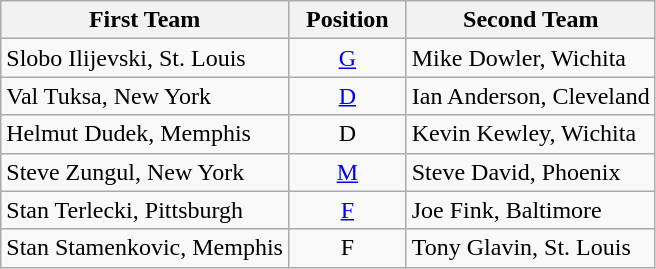<table class="wikitable">
<tr>
<th>First Team</th>
<th>  Position  </th>
<th>Second Team</th>
</tr>
<tr>
<td>Slobo Ilijevski, St. Louis</td>
<td align=center><a href='#'>G</a></td>
<td>Mike Dowler, Wichita</td>
</tr>
<tr>
<td>Val Tuksa, New York</td>
<td align=center><a href='#'>D</a></td>
<td>Ian Anderson, Cleveland</td>
</tr>
<tr>
<td>Helmut Dudek, Memphis</td>
<td align=center>D</td>
<td>Kevin Kewley, Wichita</td>
</tr>
<tr>
<td>Steve Zungul, New York</td>
<td align=center><a href='#'>M</a></td>
<td>Steve David, Phoenix</td>
</tr>
<tr>
<td>Stan Terlecki, Pittsburgh</td>
<td align=center><a href='#'>F</a></td>
<td>Joe Fink, Baltimore</td>
</tr>
<tr>
<td>Stan Stamenkovic, Memphis</td>
<td align=center>F</td>
<td>Tony Glavin, St. Louis</td>
</tr>
</table>
